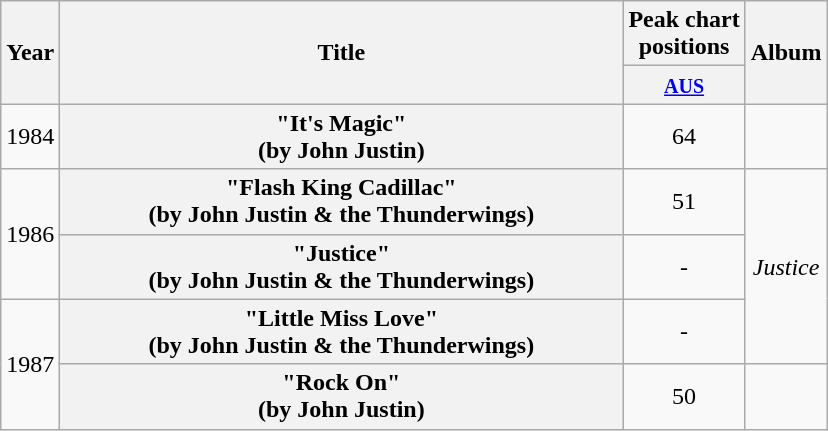<table class="wikitable plainrowheaders" style="text-align:center;" border="1">
<tr>
<th scope="col" rowspan="2">Year</th>
<th scope="col" rowspan="2" style="width:23em;">Title</th>
<th scope="col" colspan="1">Peak chart<br>positions</th>
<th scope="col" rowspan="2">Album</th>
</tr>
<tr>
<th scope="col" style="text-align:center;"><small><a href='#'>AUS</a></small><br></th>
</tr>
<tr>
<td>1984</td>
<th scope="row">"It's Magic" <br> (by John Justin)</th>
<td style="text-align:center;">64</td>
<td></td>
</tr>
<tr>
<td rowspan="2">1986</td>
<th scope="row">"Flash King Cadillac" <br> (by John Justin & the Thunderwings)</th>
<td style="text-align:center;">51</td>
<td rowspan="3"><em> Justice</em></td>
</tr>
<tr>
<th scope="row">"Justice" <br> (by John Justin & the Thunderwings)</th>
<td style="text-align:center;">-</td>
</tr>
<tr>
<td rowspan="2">1987</td>
<th scope="row">"Little Miss Love" <br> (by John Justin & the Thunderwings)</th>
<td style="text-align:center;">-</td>
</tr>
<tr>
<th scope="row">"Rock On" <br> (by John Justin)</th>
<td style="text-align:center;">50</td>
<td></td>
</tr>
</table>
